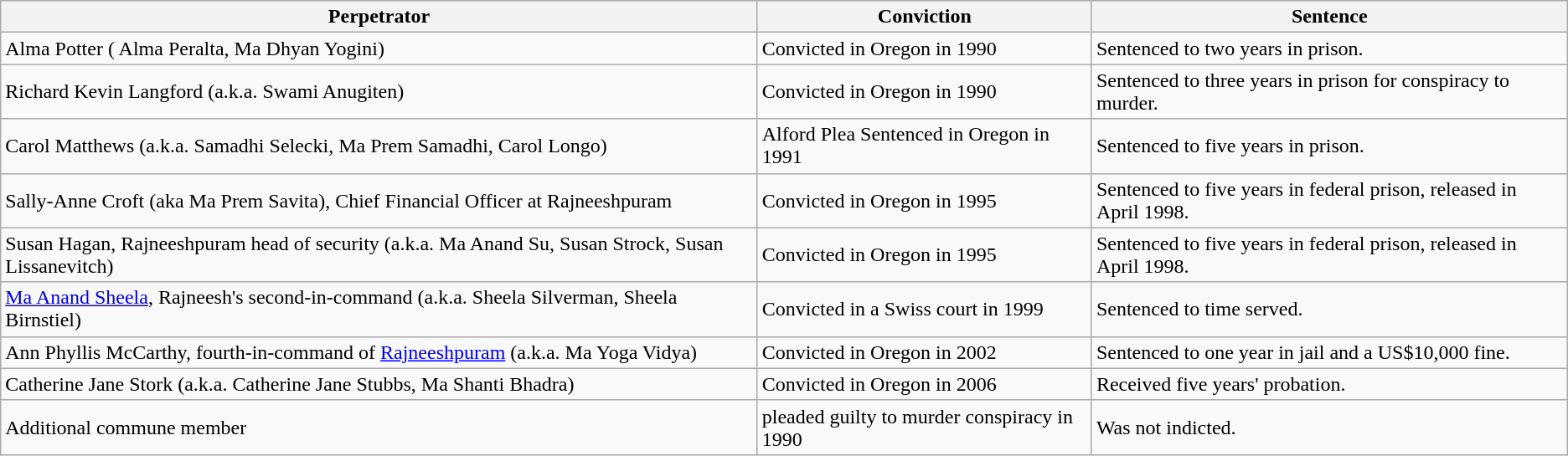<table class="wikitable">
<tr>
<th>Perpetrator</th>
<th>Conviction</th>
<th>Sentence</th>
</tr>
<tr>
<td>Alma Potter ( Alma Peralta, Ma Dhyan Yogini)</td>
<td>Convicted in Oregon in 1990</td>
<td>Sentenced to two years in prison.</td>
</tr>
<tr>
<td>Richard Kevin Langford (a.k.a. Swami Anugiten)</td>
<td>Convicted in Oregon in 1990</td>
<td>Sentenced to three years in prison for conspiracy to murder.</td>
</tr>
<tr>
<td>Carol Matthews (a.k.a. Samadhi Selecki, Ma Prem Samadhi, Carol Longo)</td>
<td>Alford Plea Sentenced in Oregon in 1991</td>
<td>Sentenced to five years in prison.</td>
</tr>
<tr>
<td>Sally-Anne Croft (aka Ma Prem Savita), Chief Financial Officer at Rajneeshpuram</td>
<td>Convicted in Oregon in 1995</td>
<td>Sentenced to five years in federal prison, released in April 1998.</td>
</tr>
<tr>
<td>Susan Hagan, Rajneeshpuram head of security (a.k.a. Ma Anand Su, Susan Strock, Susan Lissanevitch)</td>
<td>Convicted in Oregon in 1995</td>
<td>Sentenced to five years in federal prison, released in April 1998.</td>
</tr>
<tr>
<td><a href='#'>Ma Anand Sheela</a>, Rajneesh's second-in-command (a.k.a. Sheela Silverman, Sheela Birnstiel)</td>
<td>Convicted in a Swiss court in 1999</td>
<td>Sentenced to time served.</td>
</tr>
<tr>
<td>Ann Phyllis McCarthy, fourth-in-command of <a href='#'>Rajneeshpuram</a> (a.k.a. Ma Yoga Vidya)</td>
<td>Convicted in Oregon in 2002</td>
<td>Sentenced to one year in jail and a US$10,000 fine.</td>
</tr>
<tr>
<td>Catherine Jane Stork (a.k.a. Catherine Jane Stubbs, Ma Shanti Bhadra)</td>
<td>Convicted in Oregon in 2006</td>
<td>Received five years' probation.</td>
</tr>
<tr>
<td>Additional commune member</td>
<td>pleaded guilty to murder conspiracy in 1990</td>
<td>Was not indicted.</td>
</tr>
</table>
